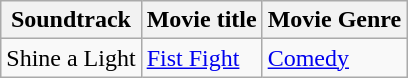<table class="wikitable">
<tr>
<th>Soundtrack</th>
<th>Movie title</th>
<th>Movie Genre</th>
</tr>
<tr>
<td>Shine a Light</td>
<td><a href='#'>Fist Fight</a></td>
<td><a href='#'>Comedy</a></td>
</tr>
</table>
